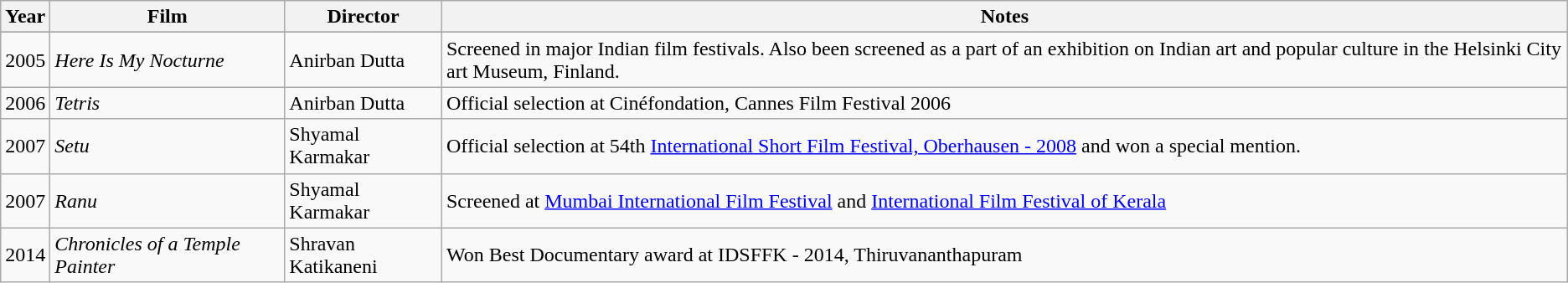<table class="wikitable sortable">
<tr>
<th>Year</th>
<th>Film</th>
<th>Director</th>
<th>Notes</th>
</tr>
<tr>
</tr>
<tr>
<td>2005</td>
<td><em>Here Is My Nocturne</em></td>
<td>Anirban Dutta</td>
<td>Screened in major Indian film festivals. Also been screened as a part of an exhibition on Indian art and popular culture in the Helsinki City art Museum, Finland.</td>
</tr>
<tr>
<td>2006</td>
<td><em>Tetris</em></td>
<td>Anirban Dutta</td>
<td>Official selection at Cinéfondation, Cannes Film Festival 2006</td>
</tr>
<tr>
<td>2007</td>
<td><em>Setu</em></td>
<td>Shyamal Karmakar</td>
<td>Official selection at 54th <a href='#'>International Short Film Festival, Oberhausen - 2008</a> and won a special mention.</td>
</tr>
<tr>
<td>2007</td>
<td><em>Ranu</em></td>
<td>Shyamal Karmakar</td>
<td>Screened at <a href='#'>Mumbai International Film Festival</a> and <a href='#'>International Film Festival of Kerala</a></td>
</tr>
<tr>
<td>2014</td>
<td><em>Chronicles of a Temple Painter</em></td>
<td>Shravan Katikaneni</td>
<td>Won Best Documentary award at IDSFFK - 2014, Thiruvananthapuram</td>
</tr>
</table>
